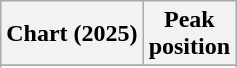<table class="wikitable sortable plainrowheaders" style="text-align:center">
<tr>
<th scope="col">Chart (2025)</th>
<th scope="col">Peak<br>position</th>
</tr>
<tr>
</tr>
<tr>
</tr>
<tr>
</tr>
<tr>
</tr>
<tr>
</tr>
<tr>
</tr>
<tr>
</tr>
</table>
